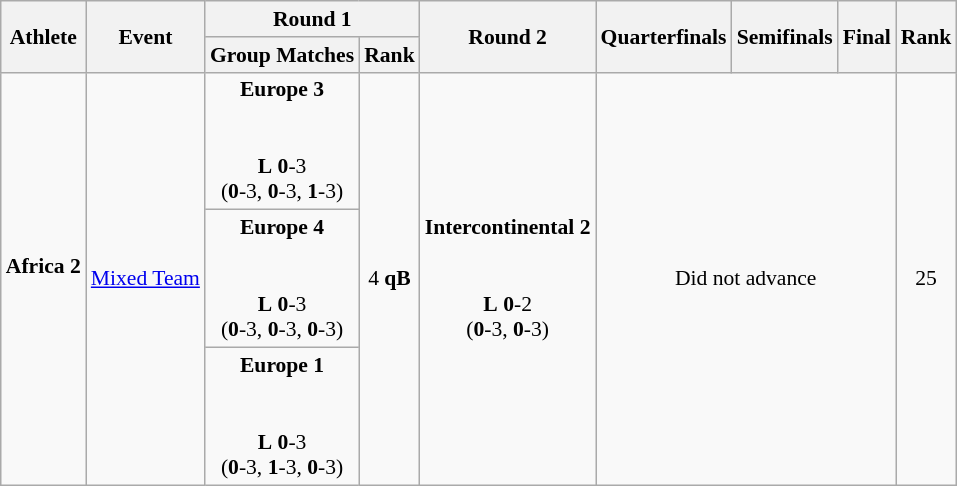<table class="wikitable" border="1" style="font-size:90%">
<tr>
<th rowspan=2>Athlete</th>
<th rowspan=2>Event</th>
<th colspan=2>Round 1</th>
<th rowspan=2>Round 2</th>
<th rowspan=2>Quarterfinals</th>
<th rowspan=2>Semifinals</th>
<th rowspan=2>Final</th>
<th rowspan=2>Rank</th>
</tr>
<tr>
<th>Group Matches</th>
<th>Rank</th>
</tr>
<tr>
<td rowspan=3><strong>Africa 2</strong><br><br></td>
<td rowspan=3><a href='#'>Mixed Team</a></td>
<td align=center><strong>Europe 3</strong><br><br><br> <strong>L</strong> <strong>0</strong>-3 <br> (<strong>0</strong>-3, <strong>0</strong>-3, <strong>1</strong>-3)</td>
<td rowspan=3 align=center>4 <strong>qB</strong></td>
<td align=center rowspan=3><strong>Intercontinental 2</strong><br><br><br> <strong>L</strong> <strong>0</strong>-2 <br> (<strong>0</strong>-3, <strong>0</strong>-3)</td>
<td rowspan=3 colspan=3 align=center>Did not advance</td>
<td rowspan=3 align=center>25</td>
</tr>
<tr>
<td align=center><strong>Europe 4</strong><br><br><br> <strong>L</strong> <strong>0</strong>-3 <br> (<strong>0</strong>-3, <strong>0</strong>-3, <strong>0</strong>-3)</td>
</tr>
<tr>
<td align=center><strong>Europe 1</strong><br><br><br> <strong>L</strong> <strong>0</strong>-3 <br> (<strong>0</strong>-3, <strong>1</strong>-3, <strong>0</strong>-3)</td>
</tr>
</table>
